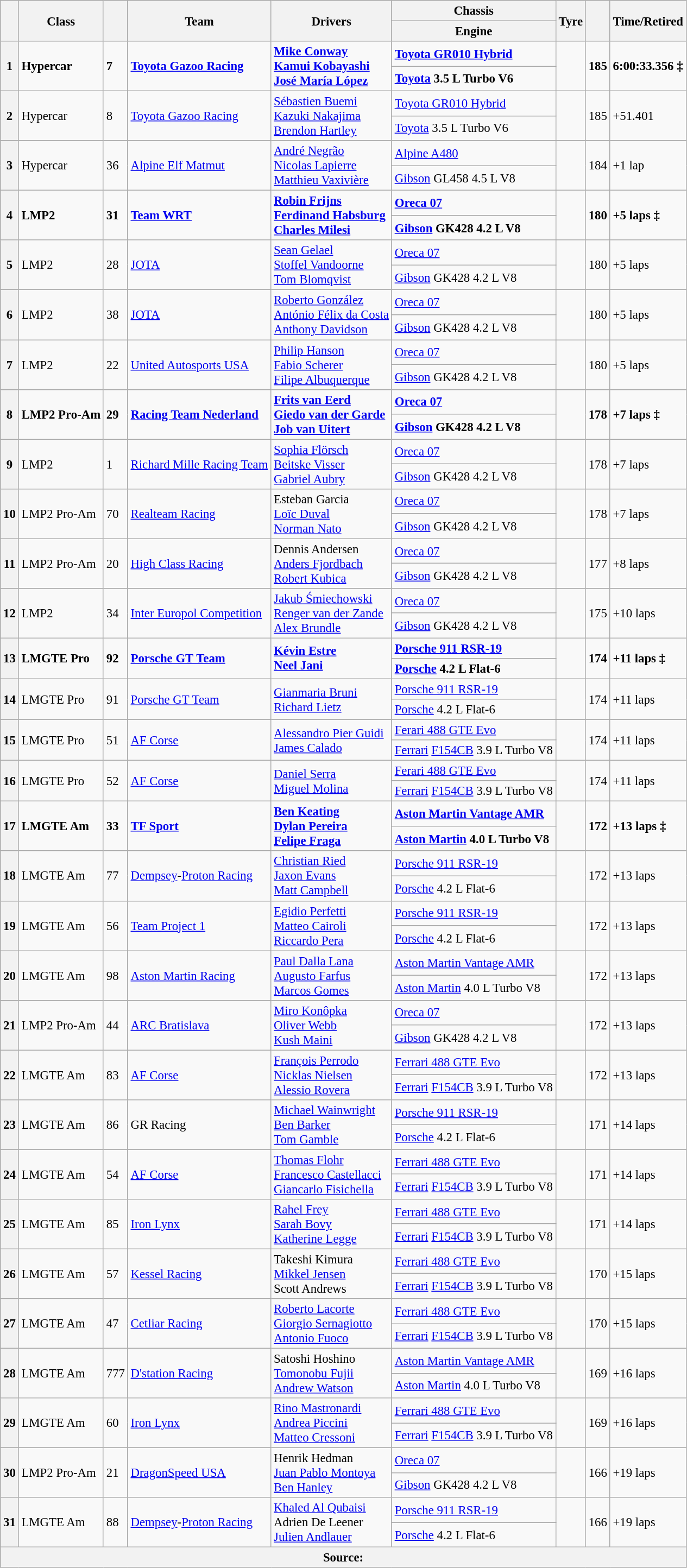<table class="wikitable" style="font-size:95%;">
<tr>
<th rowspan=2></th>
<th rowspan=2>Class</th>
<th rowspan=2></th>
<th rowspan=2>Team</th>
<th rowspan=2>Drivers</th>
<th>Chassis</th>
<th rowspan=2>Tyre</th>
<th rowspan=2></th>
<th rowspan=2>Time/Retired</th>
</tr>
<tr>
<th>Engine</th>
</tr>
<tr>
<th rowspan=2><strong>1</strong></th>
<td rowspan=2><strong>Hypercar</strong></td>
<td rowspan=2><strong>7</strong></td>
<td rowspan=2><strong> <a href='#'>Toyota Gazoo Racing</a></strong></td>
<td rowspan=2><strong> <a href='#'>Mike Conway</a> <br>  <a href='#'>Kamui Kobayashi</a> <br>  <a href='#'>José María López</a></strong></td>
<td><strong><a href='#'>Toyota GR010 Hybrid</a></strong></td>
<td rowspan=2></td>
<td rowspan=2><strong>185</strong></td>
<td rowspan=2><strong>6:00:33.356</strong> <strong>‡</strong></td>
</tr>
<tr>
<td><strong><a href='#'>Toyota</a> 3.5 L Turbo V6</strong></td>
</tr>
<tr>
<th rowspan=2>2</th>
<td rowspan=2>Hypercar</td>
<td rowspan=2>8</td>
<td rowspan=2> <a href='#'>Toyota Gazoo Racing</a></td>
<td rowspan=2> <a href='#'>Sébastien Buemi</a><br> <a href='#'>Kazuki Nakajima</a><br> <a href='#'>Brendon Hartley</a></td>
<td><a href='#'>Toyota GR010 Hybrid</a></td>
<td rowspan=2></td>
<td rowspan=2>185</td>
<td rowspan=2>+51.401</td>
</tr>
<tr>
<td><a href='#'>Toyota</a> 3.5 L Turbo V6</td>
</tr>
<tr>
<th rowspan=2>3</th>
<td rowspan=2>Hypercar</td>
<td rowspan=2>36</td>
<td rowspan=2> <a href='#'>Alpine Elf Matmut</a></td>
<td rowspan=2> <a href='#'>André Negrão</a> <br>  <a href='#'>Nicolas Lapierre</a> <br>  <a href='#'>Matthieu Vaxivière</a></td>
<td><a href='#'>Alpine A480</a></td>
<td rowspan=2></td>
<td rowspan=2>184</td>
<td rowspan=2>+1 lap</td>
</tr>
<tr>
<td><a href='#'>Gibson</a> GL458 4.5 L V8</td>
</tr>
<tr>
<th rowspan=2>4</th>
<td rowspan=2><strong>LMP2</strong></td>
<td rowspan=2><strong>31</strong></td>
<td rowspan=2> <strong><a href='#'>Team WRT</a></strong></td>
<td rowspan=2> <strong><a href='#'>Robin Frijns</a> <br>  <a href='#'>Ferdinand Habsburg</a> <br>  <a href='#'>Charles Milesi</a></strong></td>
<td><strong><a href='#'>Oreca 07</a></strong></td>
<td rowspan=2></td>
<td rowspan=2><strong>180</strong></td>
<td rowspan=2><strong>+5 laps</strong> <strong>‡</strong></td>
</tr>
<tr>
<td><strong><a href='#'>Gibson</a> GK428 4.2 L V8</strong></td>
</tr>
<tr>
<th rowspan=2>5</th>
<td rowspan=2>LMP2</td>
<td rowspan=2>28</td>
<td rowspan=2> <a href='#'>JOTA</a></td>
<td rowspan=2> <a href='#'>Sean Gelael</a> <br>  <a href='#'>Stoffel Vandoorne</a> <br>  <a href='#'>Tom Blomqvist</a></td>
<td><a href='#'>Oreca 07</a></td>
<td rowspan=2></td>
<td rowspan=2>180</td>
<td rowspan=2>+5 laps</td>
</tr>
<tr>
<td><a href='#'>Gibson</a> GK428 4.2 L V8</td>
</tr>
<tr>
<th rowspan=2>6</th>
<td rowspan=2>LMP2</td>
<td rowspan=2>38</td>
<td rowspan=2> <a href='#'>JOTA</a></td>
<td rowspan=2> <a href='#'>Roberto González</a> <br>  <a href='#'>António Félix da Costa</a> <br>  <a href='#'>Anthony Davidson</a></td>
<td><a href='#'>Oreca 07</a></td>
<td rowspan=2></td>
<td rowspan=2>180</td>
<td rowspan=2>+5 laps</td>
</tr>
<tr>
<td><a href='#'>Gibson</a> GK428 4.2 L V8</td>
</tr>
<tr>
<th rowspan=2>7</th>
<td rowspan=2>LMP2</td>
<td rowspan=2>22</td>
<td rowspan=2> <a href='#'>United Autosports USA</a></td>
<td rowspan=2> <a href='#'>Philip Hanson</a> <br>  <a href='#'>Fabio Scherer</a> <br>  <a href='#'>Filipe Albuquerque</a></td>
<td><a href='#'>Oreca 07</a></td>
<td rowspan=2></td>
<td rowspan=2>180</td>
<td rowspan=2>+5 laps</td>
</tr>
<tr>
<td><a href='#'>Gibson</a> GK428 4.2 L V8</td>
</tr>
<tr>
<th rowspan=2>8</th>
<td rowspan=2><strong>LMP2 Pro-Am</strong></td>
<td rowspan=2><strong>29</strong></td>
<td rowspan=2><strong> <a href='#'>Racing Team Nederland</a></strong></td>
<td rowspan=2><strong> <a href='#'>Frits van Eerd</a> <br>  <a href='#'>Giedo van der Garde</a> <br>  <a href='#'>Job van Uitert</a></strong></td>
<td><strong><a href='#'>Oreca 07</a></strong></td>
<td rowspan=2></td>
<td rowspan=2><strong>178</strong></td>
<td rowspan=2><strong>+7 laps</strong> <strong>‡</strong></td>
</tr>
<tr>
<td><strong><a href='#'>Gibson</a> GK428 4.2 L V8</strong></td>
</tr>
<tr>
<th rowspan=2>9</th>
<td rowspan=2>LMP2</td>
<td rowspan=2>1</td>
<td rowspan=2> <a href='#'>Richard Mille Racing Team</a></td>
<td rowspan=2> <a href='#'>Sophia Flörsch</a> <br>  <a href='#'>Beitske Visser</a> <br>  <a href='#'>Gabriel Aubry</a></td>
<td><a href='#'>Oreca 07</a></td>
<td rowspan=2></td>
<td rowspan=2>178</td>
<td rowspan=2>+7 laps</td>
</tr>
<tr>
<td><a href='#'>Gibson</a> GK428 4.2 L V8</td>
</tr>
<tr>
<th rowspan=2>10</th>
<td rowspan=2>LMP2 Pro-Am</td>
<td rowspan=2>70</td>
<td rowspan=2> <a href='#'>Realteam Racing</a></td>
<td rowspan=2> Esteban Garcia <br>  <a href='#'>Loïc Duval</a> <br>  <a href='#'>Norman Nato</a></td>
<td><a href='#'>Oreca 07</a></td>
<td rowspan=2></td>
<td rowspan=2>178</td>
<td rowspan=2>+7 laps</td>
</tr>
<tr>
<td><a href='#'>Gibson</a> GK428 4.2 L V8</td>
</tr>
<tr>
<th rowspan=2>11</th>
<td rowspan=2>LMP2 Pro-Am</td>
<td rowspan=2>20</td>
<td rowspan=2> <a href='#'>High Class Racing</a></td>
<td rowspan=2> Dennis Andersen <br>  <a href='#'>Anders Fjordbach</a> <br>  <a href='#'>Robert Kubica</a></td>
<td><a href='#'>Oreca 07</a></td>
<td rowspan=2></td>
<td rowspan=2>177</td>
<td rowspan=2>+8 laps</td>
</tr>
<tr>
<td><a href='#'>Gibson</a> GK428 4.2 L V8</td>
</tr>
<tr>
<th rowspan=2>12</th>
<td rowspan=2>LMP2</td>
<td rowspan=2>34</td>
<td rowspan=2> <a href='#'>Inter Europol Competition</a></td>
<td rowspan=2> <a href='#'>Jakub Śmiechowski</a> <br>  <a href='#'>Renger van der Zande</a> <br>  <a href='#'>Alex Brundle</a></td>
<td><a href='#'>Oreca 07</a></td>
<td rowspan=2></td>
<td rowspan=2>175</td>
<td rowspan=2>+10 laps</td>
</tr>
<tr>
<td><a href='#'>Gibson</a> GK428 4.2 L V8</td>
</tr>
<tr>
<th rowspan=2>13</th>
<td rowspan=2><strong>LMGTE Pro</strong></td>
<td rowspan=2><strong>92</strong></td>
<td rowspan=2><strong> <a href='#'>Porsche GT Team</a></strong></td>
<td rowspan=2><strong> <a href='#'>Kévin Estre</a> <br>  <a href='#'>Neel Jani</a></strong></td>
<td><strong><a href='#'>Porsche 911 RSR-19</a></strong></td>
<td rowspan=2></td>
<td rowspan=2><strong>174</strong></td>
<td rowspan=2><strong>+11 laps</strong> <strong>‡</strong></td>
</tr>
<tr>
<td><strong><a href='#'>Porsche</a> 4.2 L Flat-6</strong></td>
</tr>
<tr>
<th rowspan=2>14</th>
<td rowspan=2>LMGTE Pro</td>
<td rowspan=2>91</td>
<td rowspan=2> <a href='#'>Porsche GT Team</a></td>
<td rowspan=2> <a href='#'>Gianmaria Bruni</a> <br>  <a href='#'>Richard Lietz</a></td>
<td><a href='#'>Porsche 911 RSR-19</a></td>
<td rowspan=2></td>
<td rowspan=2>174</td>
<td rowspan=2>+11 laps</td>
</tr>
<tr>
<td><a href='#'>Porsche</a> 4.2 L Flat-6</td>
</tr>
<tr>
<th rowspan=2>15</th>
<td rowspan=2>LMGTE Pro</td>
<td rowspan=2>51</td>
<td rowspan=2> <a href='#'>AF Corse</a></td>
<td rowspan=2> <a href='#'>Alessandro Pier Guidi</a> <br>  <a href='#'>James Calado</a></td>
<td><a href='#'>Ferari 488 GTE Evo</a></td>
<td rowspan=2></td>
<td rowspan=2>174</td>
<td rowspan=2>+11 laps</td>
</tr>
<tr>
<td><a href='#'>Ferrari</a> <a href='#'>F154CB</a> 3.9 L Turbo V8</td>
</tr>
<tr>
<th rowspan=2>16</th>
<td rowspan=2>LMGTE Pro</td>
<td rowspan=2>52</td>
<td rowspan=2> <a href='#'>AF Corse</a></td>
<td rowspan=2> <a href='#'>Daniel Serra</a> <br>  <a href='#'>Miguel Molina</a></td>
<td><a href='#'>Ferari 488 GTE Evo</a></td>
<td rowspan=2></td>
<td rowspan=2>174</td>
<td rowspan=2>+11 laps</td>
</tr>
<tr>
<td><a href='#'>Ferrari</a> <a href='#'>F154CB</a> 3.9 L Turbo V8</td>
</tr>
<tr>
<th rowspan=2>17</th>
<td rowspan=2><strong>LMGTE Am</strong></td>
<td rowspan=2><strong>33</strong></td>
<td rowspan=2><strong> <a href='#'>TF Sport</a></strong></td>
<td rowspan=2><strong> <a href='#'>Ben Keating</a> <br>  <a href='#'>Dylan Pereira</a> <br>  <a href='#'>Felipe Fraga</a></strong></td>
<td><strong><a href='#'>Aston Martin Vantage AMR</a></strong></td>
<td rowspan=2></td>
<td rowspan=2><strong>172</strong></td>
<td rowspan=2><strong>+13 laps</strong> <strong>‡</strong></td>
</tr>
<tr>
<td><strong><a href='#'>Aston Martin</a> 4.0 L Turbo V8</strong></td>
</tr>
<tr>
<th rowspan=2>18</th>
<td rowspan=2>LMGTE Am</td>
<td rowspan=2>77</td>
<td rowspan=2> <a href='#'>Dempsey</a>-<a href='#'>Proton Racing</a></td>
<td rowspan=2> <a href='#'>Christian Ried</a> <br>  <a href='#'>Jaxon Evans</a> <br>  <a href='#'>Matt Campbell</a></td>
<td><a href='#'>Porsche 911 RSR-19</a></td>
<td rowspan=2></td>
<td rowspan=2>172</td>
<td rowspan=2>+13 laps</td>
</tr>
<tr>
<td><a href='#'>Porsche</a> 4.2 L Flat-6</td>
</tr>
<tr>
<th rowspan=2>19</th>
<td rowspan=2>LMGTE Am</td>
<td rowspan=2>56</td>
<td rowspan=2> <a href='#'>Team Project 1</a></td>
<td rowspan=2> <a href='#'>Egidio Perfetti</a> <br>  <a href='#'>Matteo Cairoli</a> <br>  <a href='#'>Riccardo Pera</a></td>
<td><a href='#'>Porsche 911 RSR-19</a></td>
<td rowspan=2></td>
<td rowspan=2>172</td>
<td rowspan=2>+13 laps</td>
</tr>
<tr>
<td><a href='#'>Porsche</a> 4.2 L Flat-6</td>
</tr>
<tr>
<th rowspan=2>20</th>
<td rowspan=2>LMGTE Am</td>
<td rowspan=2>98</td>
<td rowspan=2> <a href='#'>Aston Martin Racing</a></td>
<td rowspan=2> <a href='#'>Paul Dalla Lana</a> <br>  <a href='#'>Augusto Farfus</a> <br>  <a href='#'>Marcos Gomes</a></td>
<td><a href='#'>Aston Martin Vantage AMR</a></td>
<td rowspan=2></td>
<td rowspan=2>172</td>
<td rowspan=2>+13 laps</td>
</tr>
<tr>
<td><a href='#'>Aston Martin</a> 4.0 L Turbo V8</td>
</tr>
<tr>
<th rowspan=2>21</th>
<td rowspan=2>LMP2 Pro-Am</td>
<td rowspan=2>44</td>
<td rowspan=2> <a href='#'>ARC Bratislava</a></td>
<td rowspan=2> <a href='#'>Miro Konôpka</a> <br>  <a href='#'>Oliver Webb</a> <br>  <a href='#'>Kush Maini</a></td>
<td><a href='#'>Oreca 07</a></td>
<td rowspan=2></td>
<td rowspan=2>172</td>
<td rowspan=2>+13 laps</td>
</tr>
<tr>
<td><a href='#'>Gibson</a> GK428 4.2 L V8</td>
</tr>
<tr>
<th rowspan=2>22</th>
<td rowspan=2>LMGTE Am</td>
<td rowspan=2>83</td>
<td rowspan=2> <a href='#'>AF Corse</a></td>
<td rowspan=2> <a href='#'>François Perrodo</a> <br>  <a href='#'>Nicklas Nielsen</a> <br>  <a href='#'>Alessio Rovera</a></td>
<td><a href='#'>Ferrari 488 GTE Evo</a></td>
<td rowspan=2></td>
<td rowspan=2>172</td>
<td rowspan=2>+13 laps</td>
</tr>
<tr>
<td><a href='#'>Ferrari</a> <a href='#'>F154CB</a> 3.9 L Turbo V8</td>
</tr>
<tr>
<th rowspan=2>23</th>
<td rowspan=2>LMGTE Am</td>
<td rowspan=2>86</td>
<td rowspan=2> GR Racing</td>
<td rowspan=2> <a href='#'>Michael Wainwright</a> <br>  <a href='#'>Ben Barker</a> <br>  <a href='#'>Tom Gamble</a></td>
<td><a href='#'>Porsche 911 RSR-19</a></td>
<td rowspan=2></td>
<td rowspan=2>171</td>
<td rowspan=2>+14 laps</td>
</tr>
<tr>
<td><a href='#'>Porsche</a> 4.2 L Flat-6</td>
</tr>
<tr>
<th rowspan=2>24</th>
<td rowspan=2>LMGTE Am</td>
<td rowspan=2>54</td>
<td rowspan=2> <a href='#'>AF Corse</a></td>
<td rowspan=2> <a href='#'>Thomas Flohr</a> <br>  <a href='#'>Francesco Castellacci</a> <br>  <a href='#'>Giancarlo Fisichella</a></td>
<td><a href='#'>Ferrari 488 GTE Evo</a></td>
<td rowspan=2></td>
<td rowspan=2>171</td>
<td rowspan=2>+14 laps</td>
</tr>
<tr>
<td><a href='#'>Ferrari</a> <a href='#'>F154CB</a> 3.9 L Turbo V8</td>
</tr>
<tr>
<th rowspan=2>25</th>
<td rowspan=2>LMGTE Am</td>
<td rowspan=2>85</td>
<td rowspan=2> <a href='#'>Iron Lynx</a></td>
<td rowspan=2> <a href='#'>Rahel Frey</a> <br>  <a href='#'>Sarah Bovy</a> <br>  <a href='#'>Katherine Legge</a></td>
<td><a href='#'>Ferrari 488 GTE Evo</a></td>
<td rowspan=2></td>
<td rowspan=2>171</td>
<td rowspan=2>+14 laps</td>
</tr>
<tr>
<td><a href='#'>Ferrari</a> <a href='#'>F154CB</a> 3.9 L Turbo V8</td>
</tr>
<tr>
<th rowspan=2>26</th>
<td rowspan=2>LMGTE Am</td>
<td rowspan=2>57</td>
<td rowspan=2> <a href='#'>Kessel Racing</a></td>
<td rowspan=2> Takeshi Kimura <br>  <a href='#'>Mikkel Jensen</a> <br>  Scott Andrews</td>
<td><a href='#'>Ferrari 488 GTE Evo</a></td>
<td rowspan=2></td>
<td rowspan=2>170</td>
<td rowspan=2>+15 laps</td>
</tr>
<tr>
<td><a href='#'>Ferrari</a> <a href='#'>F154CB</a> 3.9 L Turbo V8</td>
</tr>
<tr>
<th rowspan=2>27</th>
<td rowspan=2>LMGTE Am</td>
<td rowspan=2>47</td>
<td rowspan=2> <a href='#'>Cetliar Racing</a></td>
<td rowspan=2> <a href='#'>Roberto Lacorte</a> <br>  <a href='#'>Giorgio Sernagiotto</a> <br>  <a href='#'>Antonio Fuoco</a></td>
<td><a href='#'>Ferrari 488 GTE Evo</a></td>
<td rowspan=2></td>
<td rowspan=2>170</td>
<td rowspan=2>+15 laps</td>
</tr>
<tr>
<td><a href='#'>Ferrari</a> <a href='#'>F154CB</a> 3.9 L Turbo V8</td>
</tr>
<tr>
<th rowspan=2>28</th>
<td rowspan=2>LMGTE Am</td>
<td rowspan=2>777</td>
<td rowspan=2> <a href='#'>D'station Racing</a></td>
<td rowspan=2> Satoshi Hoshino <br>  <a href='#'>Tomonobu Fujii</a> <br>  <a href='#'>Andrew Watson</a></td>
<td><a href='#'>Aston Martin Vantage AMR</a></td>
<td rowspan=2></td>
<td rowspan=2>169</td>
<td rowspan=2>+16 laps</td>
</tr>
<tr>
<td><a href='#'>Aston Martin</a> 4.0 L Turbo V8</td>
</tr>
<tr>
<th rowspan=2>29</th>
<td rowspan=2>LMGTE Am</td>
<td rowspan=2>60</td>
<td rowspan=2> <a href='#'>Iron Lynx</a></td>
<td rowspan=2> <a href='#'>Rino Mastronardi</a> <br>  <a href='#'>Andrea Piccini</a> <br>  <a href='#'>Matteo Cressoni</a></td>
<td><a href='#'>Ferrari 488 GTE Evo</a></td>
<td rowspan=2></td>
<td rowspan=2>169</td>
<td rowspan=2>+16 laps</td>
</tr>
<tr>
<td><a href='#'>Ferrari</a> <a href='#'>F154CB</a> 3.9 L Turbo V8</td>
</tr>
<tr>
<th rowspan=2>30</th>
<td rowspan=2>LMP2 Pro-Am</td>
<td rowspan=2>21</td>
<td rowspan=2> <a href='#'>DragonSpeed USA</a></td>
<td rowspan=2> Henrik Hedman <br>  <a href='#'>Juan Pablo Montoya</a> <br>  <a href='#'>Ben Hanley</a></td>
<td><a href='#'>Oreca 07</a></td>
<td rowspan=2></td>
<td rowspan=2>166</td>
<td rowspan=2>+19 laps</td>
</tr>
<tr>
<td><a href='#'>Gibson</a> GK428 4.2 L V8</td>
</tr>
<tr>
<th rowspan=2>31</th>
<td rowspan=2>LMGTE Am</td>
<td rowspan=2>88</td>
<td rowspan=2> <a href='#'>Dempsey</a>-<a href='#'>Proton Racing</a></td>
<td rowspan=2> <a href='#'>Khaled Al Qubaisi</a>  <br>  Adrien De Leener <br>  <a href='#'>Julien Andlauer</a></td>
<td><a href='#'>Porsche 911 RSR-19</a></td>
<td rowspan=2></td>
<td rowspan=2>166</td>
<td rowspan=2>+19 laps</td>
</tr>
<tr>
<td><a href='#'>Porsche</a> 4.2 L Flat-6</td>
</tr>
<tr>
<th colspan="9">Source:</th>
</tr>
</table>
